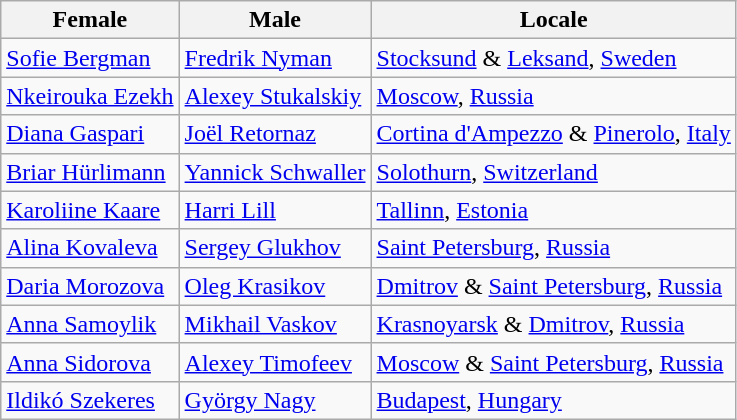<table class=wikitable>
<tr>
<th scope="col">Female</th>
<th scope="col">Male</th>
<th scope="col">Locale</th>
</tr>
<tr>
<td><a href='#'>Sofie Bergman</a></td>
<td><a href='#'>Fredrik Nyman</a></td>
<td> <a href='#'>Stocksund</a> & <a href='#'>Leksand</a>, <a href='#'>Sweden</a></td>
</tr>
<tr>
<td><a href='#'>Nkeirouka Ezekh</a></td>
<td><a href='#'>Alexey Stukalskiy</a></td>
<td> <a href='#'>Moscow</a>, <a href='#'>Russia</a></td>
</tr>
<tr>
<td><a href='#'>Diana Gaspari</a></td>
<td><a href='#'>Joël Retornaz</a></td>
<td> <a href='#'>Cortina d'Ampezzo</a> & <a href='#'>Pinerolo</a>, <a href='#'>Italy</a></td>
</tr>
<tr>
<td><a href='#'>Briar Hürlimann</a></td>
<td><a href='#'>Yannick Schwaller</a></td>
<td> <a href='#'>Solothurn</a>, <a href='#'>Switzerland</a></td>
</tr>
<tr>
<td><a href='#'>Karoliine Kaare</a></td>
<td><a href='#'>Harri Lill</a></td>
<td> <a href='#'>Tallinn</a>, <a href='#'>Estonia</a></td>
</tr>
<tr>
<td><a href='#'>Alina Kovaleva</a></td>
<td><a href='#'>Sergey Glukhov</a></td>
<td> <a href='#'>Saint Petersburg</a>, <a href='#'>Russia</a></td>
</tr>
<tr>
<td><a href='#'>Daria Morozova</a></td>
<td><a href='#'>Oleg Krasikov</a></td>
<td> <a href='#'>Dmitrov</a> & <a href='#'>Saint Petersburg</a>, <a href='#'>Russia</a></td>
</tr>
<tr>
<td><a href='#'>Anna Samoylik</a></td>
<td><a href='#'>Mikhail Vaskov</a></td>
<td> <a href='#'>Krasnoyarsk</a> & <a href='#'>Dmitrov</a>, <a href='#'>Russia</a></td>
</tr>
<tr>
<td><a href='#'>Anna Sidorova</a></td>
<td><a href='#'>Alexey Timofeev</a></td>
<td> <a href='#'>Moscow</a> & <a href='#'>Saint Petersburg</a>, <a href='#'>Russia</a></td>
</tr>
<tr>
<td><a href='#'>Ildikó Szekeres</a></td>
<td><a href='#'>György Nagy</a></td>
<td> <a href='#'>Budapest</a>, <a href='#'>Hungary</a></td>
</tr>
</table>
